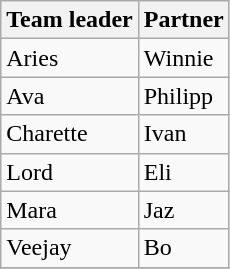<table class="wikitable" style="text-align:">
<tr>
<th>Team leader</th>
<th>Partner</th>
</tr>
<tr>
<td>Aries</td>
<td>Winnie</td>
</tr>
<tr>
<td>Ava</td>
<td>Philipp</td>
</tr>
<tr>
<td>Charette</td>
<td>Ivan</td>
</tr>
<tr>
<td>Lord</td>
<td>Eli</td>
</tr>
<tr>
<td>Mara</td>
<td>Jaz</td>
</tr>
<tr>
<td>Veejay</td>
<td>Bo</td>
</tr>
<tr>
</tr>
</table>
